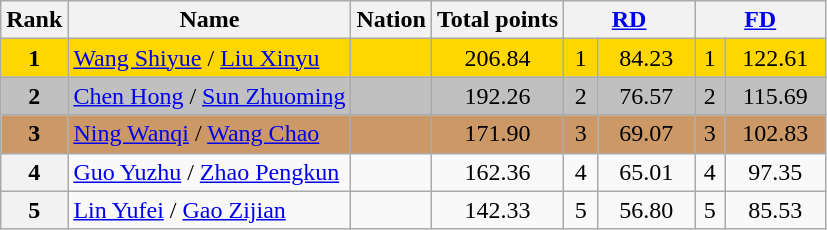<table class="wikitable sortable">
<tr>
<th>Rank</th>
<th>Name</th>
<th>Nation</th>
<th>Total points</th>
<th colspan="2" width="80px"><a href='#'>RD</a></th>
<th colspan="2" width="80px"><a href='#'>FD</a></th>
</tr>
<tr bgcolor="gold">
<td align="center"><strong>1</strong></td>
<td><a href='#'>Wang Shiyue</a> / <a href='#'>Liu Xinyu</a></td>
<td></td>
<td align="center">206.84</td>
<td align="center">1</td>
<td align="center">84.23</td>
<td align="center">1</td>
<td align="center">122.61</td>
</tr>
<tr bgcolor="silver">
<td align="center"><strong>2</strong></td>
<td><a href='#'>Chen Hong</a> / <a href='#'>Sun Zhuoming</a></td>
<td></td>
<td align="center">192.26</td>
<td align="center">2</td>
<td align="center">76.57</td>
<td align="center">2</td>
<td align="center">115.69</td>
</tr>
<tr bgcolor="cc9966">
<td align="center"><strong>3</strong></td>
<td><a href='#'>Ning Wanqi</a> / <a href='#'>Wang Chao</a></td>
<td></td>
<td align="center">171.90</td>
<td align="center">3</td>
<td align="center">69.07</td>
<td align="center">3</td>
<td align="center">102.83</td>
</tr>
<tr>
<th>4</th>
<td><a href='#'>Guo Yuzhu</a> / <a href='#'>Zhao Pengkun</a></td>
<td></td>
<td align="center">162.36</td>
<td align="center">4</td>
<td align="center">65.01</td>
<td align="center">4</td>
<td align="center">97.35</td>
</tr>
<tr>
<th>5</th>
<td><a href='#'>Lin Yufei</a> / <a href='#'>Gao Zijian</a></td>
<td></td>
<td align="center">142.33</td>
<td align="center">5</td>
<td align="center">56.80</td>
<td align="center">5</td>
<td align="center">85.53</td>
</tr>
</table>
